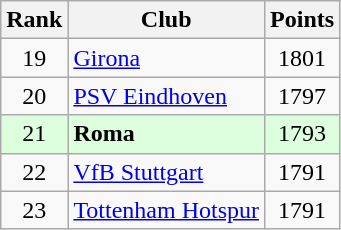<table class="wikitable" style="text-align: center;">
<tr>
<th>Rank</th>
<th>Club</th>
<th>Points</th>
</tr>
<tr>
<td>19</td>
<td align=left> <a href='#'>Girona</a></td>
<td>1801</td>
</tr>
<tr>
<td>20</td>
<td align=left> <a href='#'>PSV Eindhoven</a></td>
<td>1797</td>
</tr>
<tr bgcolor="#ddffdd">
<td>21</td>
<td align=left> <strong>Roma</strong></td>
<td>1793</td>
</tr>
<tr>
<td>22</td>
<td align=left> <a href='#'>VfB Stuttgart</a></td>
<td>1791</td>
</tr>
<tr>
<td>23</td>
<td align=left> <a href='#'>Tottenham Hotspur</a></td>
<td>1791</td>
</tr>
</table>
